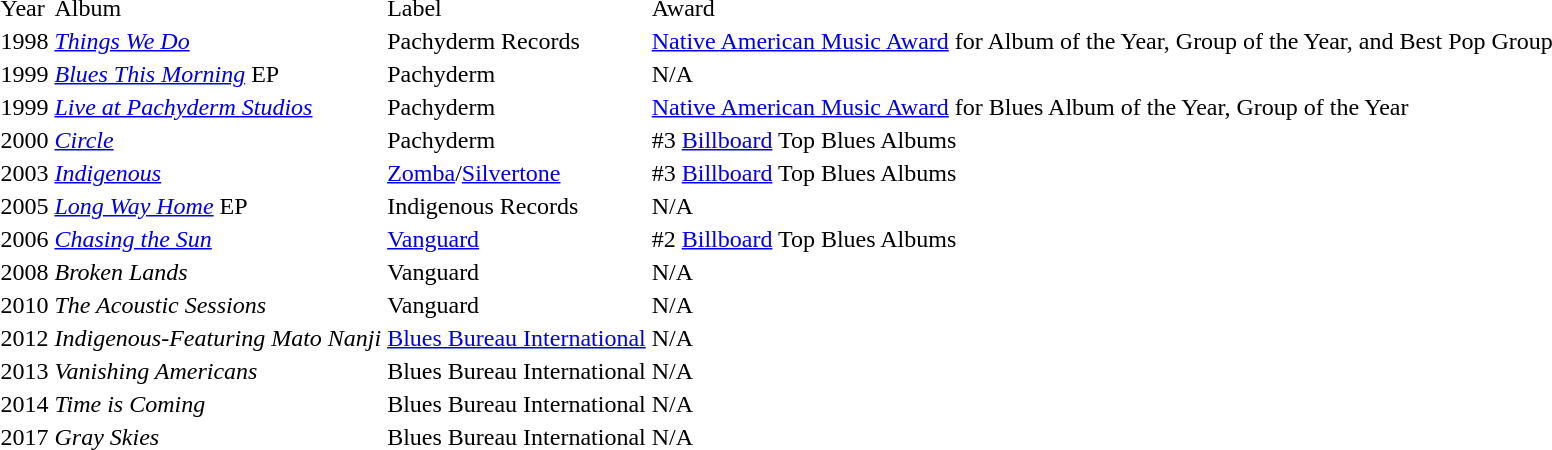<table>
<tr>
<td>Year</td>
<td>Album</td>
<td>Label</td>
<td>Award</td>
</tr>
<tr>
<td>1998</td>
<td><em><a href='#'>Things We Do</a></em></td>
<td>Pachyderm Records</td>
<td><a href='#'>Native American Music Award</a> for Album of the Year, Group of the Year, and Best Pop Group</td>
</tr>
<tr>
<td>1999</td>
<td><em><a href='#'>Blues This Morning</a></em> EP</td>
<td>Pachyderm</td>
<td>N/A</td>
</tr>
<tr>
<td>1999</td>
<td><em><a href='#'>Live at Pachyderm Studios</a></em></td>
<td>Pachyderm</td>
<td><a href='#'>Native American Music Award</a> for Blues Album of the Year, Group of the Year</td>
</tr>
<tr>
<td>2000</td>
<td><em><a href='#'>Circle</a></em></td>
<td>Pachyderm</td>
<td>#3 <a href='#'>Billboard</a> Top Blues Albums</td>
</tr>
<tr>
<td>2003</td>
<td><em><a href='#'>Indigenous</a></em></td>
<td><a href='#'>Zomba</a>/<a href='#'>Silvertone</a></td>
<td>#3 <a href='#'>Billboard</a> Top Blues Albums</td>
</tr>
<tr>
<td>2005</td>
<td><em><a href='#'>Long Way Home</a></em> EP</td>
<td>Indigenous Records</td>
<td>N/A</td>
</tr>
<tr>
<td>2006</td>
<td><em><a href='#'>Chasing the Sun</a></em></td>
<td><a href='#'>Vanguard</a></td>
<td>#2 <a href='#'>Billboard</a> Top Blues Albums</td>
</tr>
<tr>
<td>2008</td>
<td><em>Broken Lands</em></td>
<td>Vanguard</td>
<td>N/A</td>
</tr>
<tr>
<td>2010</td>
<td><em>The Acoustic Sessions</em></td>
<td>Vanguard</td>
<td>N/A</td>
</tr>
<tr>
<td>2012</td>
<td><em>Indigenous-Featuring Mato Nanji</em></td>
<td><a href='#'>Blues Bureau International</a></td>
<td>N/A</td>
</tr>
<tr>
<td>2013</td>
<td><em>Vanishing Americans</em></td>
<td>Blues Bureau International</td>
<td>N/A</td>
</tr>
<tr>
<td>2014</td>
<td><em>Time is Coming</em></td>
<td>Blues Bureau International</td>
<td>N/A</td>
</tr>
<tr>
<td>2017</td>
<td><em>Gray Skies</em></td>
<td>Blues Bureau International</td>
<td>N/A</td>
</tr>
</table>
